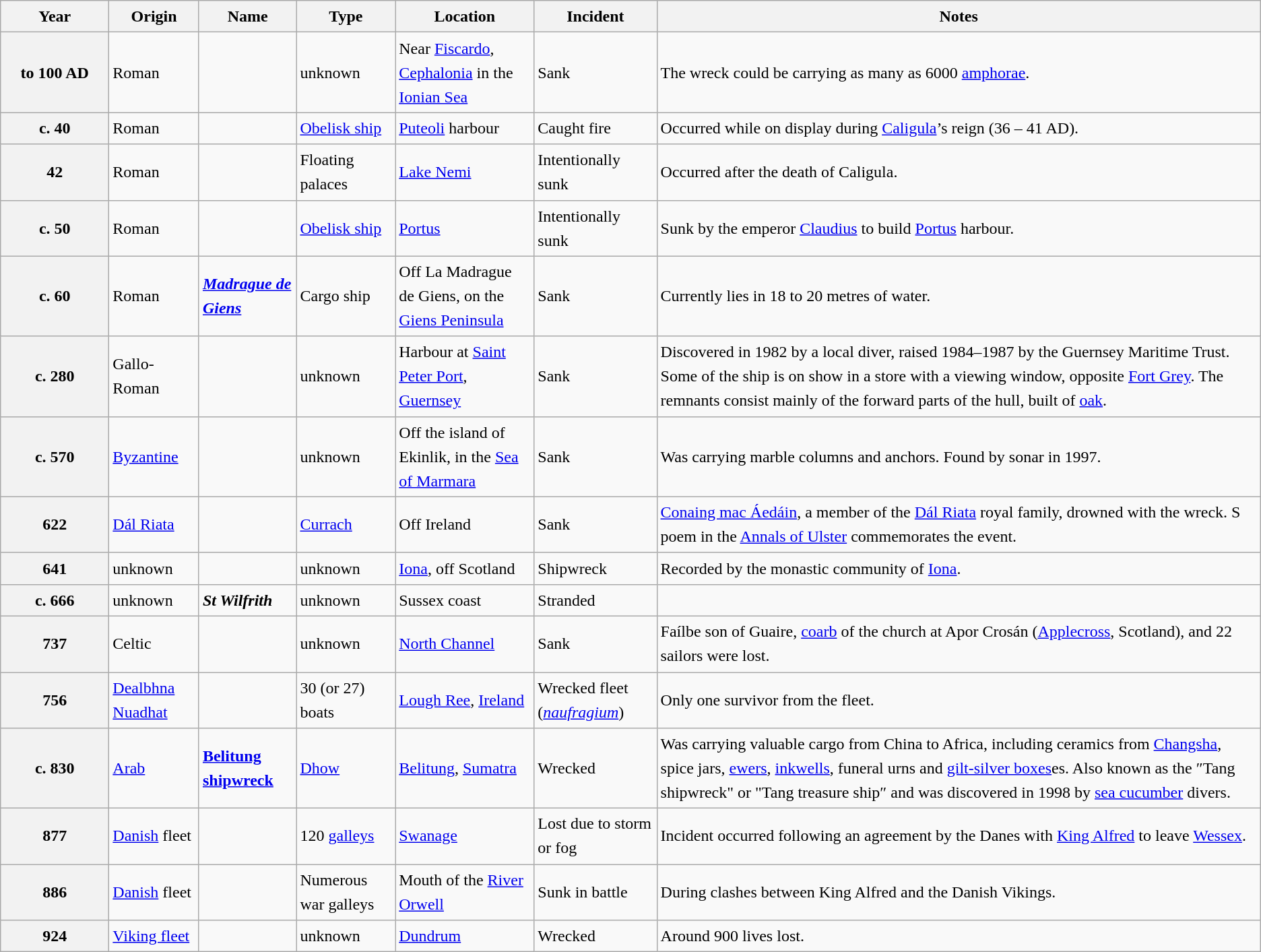<table class="wikitable" style="font-size:1.00em; line-height:1.5em;">
<tr>
<th width="100">Year</th>
<th>Origin</th>
<th>Name</th>
<th>Type</th>
<th width="130">Location</th>
<th>Incident</th>
<th>Notes</th>
</tr>
<tr>
<th> to 100 AD</th>
<td>Roman</td>
<td></td>
<td>unknown</td>
<td>Near <a href='#'>Fiscardo</a>, <a href='#'>Cephalonia</a> in the <a href='#'>Ionian Sea</a></td>
<td>Sank</td>
<td>The wreck could be carrying as many as 6000 <a href='#'>amphorae</a>.</td>
</tr>
<tr>
<th>c. 40</th>
<td>Roman</td>
<td></td>
<td><a href='#'>Obelisk ship</a></td>
<td><a href='#'>Puteoli</a> harbour</td>
<td>Caught fire</td>
<td>Occurred while on display during <a href='#'>Caligula</a>’s reign (36 – 41 AD).</td>
</tr>
<tr>
<th>42</th>
<td>Roman</td>
<td></td>
<td>Floating palaces</td>
<td><a href='#'>Lake Nemi</a></td>
<td>Intentionally sunk</td>
<td>Occurred after the death of Caligula.</td>
</tr>
<tr>
<th>c. 50</th>
<td>Roman</td>
<td></td>
<td><a href='#'>Obelisk ship</a></td>
<td><a href='#'>Portus</a></td>
<td>Intentionally sunk</td>
<td>Sunk by the emperor <a href='#'>Claudius</a> to build <a href='#'>Portus</a> harbour.</td>
</tr>
<tr>
<th>c. 60</th>
<td>Roman</td>
<td><a href='#'><strong><em>Madrague de Giens</em></strong></a></td>
<td>Cargo ship</td>
<td>Off La Madrague de Giens, on the <a href='#'>Giens Peninsula</a></td>
<td>Sank</td>
<td>Currently lies in 18 to 20 metres of water.</td>
</tr>
<tr>
<th>c. 280</th>
<td>Gallo-Roman</td>
<td></td>
<td>unknown</td>
<td>Harbour at <a href='#'>Saint Peter Port</a>, <a href='#'>Guernsey</a></td>
<td>Sank</td>
<td>Discovered in 1982 by a local diver, raised 1984–1987 by the Guernsey Maritime Trust. Some of the ship is on show in a store with a viewing window, opposite <a href='#'>Fort Grey</a>. The remnants consist mainly of the forward parts of the hull, built of <a href='#'>oak</a>.</td>
</tr>
<tr>
<th>c. 570</th>
<td><a href='#'>Byzantine</a></td>
<td></td>
<td>unknown</td>
<td>Off the island of Ekinlik, in the <a href='#'>Sea of Marmara</a></td>
<td>Sank</td>
<td>Was carrying marble columns and anchors. Found by sonar in 1997.</td>
</tr>
<tr>
<th>622</th>
<td><a href='#'>Dál Riata</a></td>
<td></td>
<td><a href='#'>Currach</a></td>
<td>Off Ireland</td>
<td>Sank</td>
<td><a href='#'>Conaing mac Áedáin</a>, a member of the <a href='#'>Dál Riata</a> royal family, drowned with the wreck. S poem in the <a href='#'>Annals of Ulster</a> commemorates the event.</td>
</tr>
<tr>
<th>641</th>
<td>unknown</td>
<td></td>
<td>unknown</td>
<td><a href='#'>Iona</a>, off Scotland</td>
<td>Shipwreck</td>
<td>Recorded by the monastic community of <a href='#'>Iona</a>.</td>
</tr>
<tr>
<th>c. 666</th>
<td>unknown</td>
<td><strong><em>St Wilfrith</em></strong></td>
<td>unknown</td>
<td>Sussex coast</td>
<td>Stranded</td>
<td></td>
</tr>
<tr>
<th>737</th>
<td>Celtic</td>
<td></td>
<td>unknown</td>
<td><a href='#'>North Channel</a></td>
<td>Sank</td>
<td>Faílbe son of Guaire, <a href='#'>coarb</a> of the church at Apor Crosán (<a href='#'>Applecross</a>, Scotland), and 22 sailors were lost.</td>
</tr>
<tr>
<th>756</th>
<td><a href='#'>Dealbhna Nuadhat</a></td>
<td></td>
<td>30 (or 27) boats</td>
<td><a href='#'>Lough Ree</a>, <a href='#'>Ireland</a></td>
<td>Wrecked fleet (<em><a href='#'>naufragium</a></em>)</td>
<td>Only one survivor from the fleet.</td>
</tr>
<tr>
<th>c. 830</th>
<td><a href='#'>Arab</a></td>
<td><a href='#'><strong>Belitung shipwreck</strong></a></td>
<td><a href='#'>Dhow</a></td>
<td><a href='#'>Belitung</a>, <a href='#'>Sumatra</a></td>
<td>Wrecked</td>
<td>Was carrying valuable cargo from China to Africa, including ceramics from <a href='#'>Changsha</a>, spice jars, <a href='#'>ewers</a>, <a href='#'>inkwells</a>, funeral urns and <a href='#'>gilt-silver boxes</a>es. Also known as the ″Tang shipwreck" or "Tang treasure ship″ and was discovered in 1998 by <a href='#'>sea cucumber</a> divers.</td>
</tr>
<tr>
<th>877</th>
<td><a href='#'>Danish</a> fleet</td>
<td></td>
<td>120 <a href='#'>galleys</a></td>
<td><a href='#'>Swanage</a></td>
<td>Lost due to storm or fog</td>
<td>Incident occurred following an agreement by the Danes with <a href='#'>King Alfred</a> to leave <a href='#'>Wessex</a>.</td>
</tr>
<tr>
<th>886</th>
<td><a href='#'>Danish</a> fleet</td>
<td></td>
<td>Numerous war galleys</td>
<td>Mouth of the <a href='#'>River Orwell</a></td>
<td>Sunk in battle</td>
<td>During clashes between King Alfred and the Danish Vikings.</td>
</tr>
<tr>
<th>924</th>
<td><a href='#'>Viking fleet</a></td>
<td></td>
<td>unknown</td>
<td><a href='#'>Dundrum</a></td>
<td>Wrecked</td>
<td>Around 900 lives lost.</td>
</tr>
</table>
